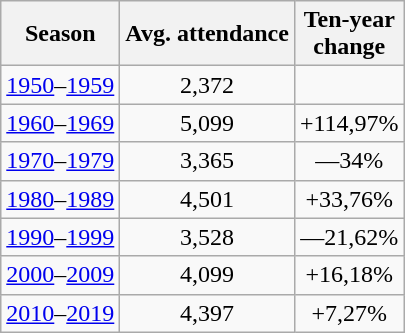<table class="wikitable sortable" style="text-align: center">
<tr>
<th>Season</th>
<th>Avg. attendance</th>
<th>Ten-year<br>change</th>
</tr>
<tr>
<td><a href='#'>1950</a>–<a href='#'>1959</a></td>
<td>2,372</td>
<td></td>
</tr>
<tr>
<td><a href='#'>1960</a>–<a href='#'>1969</a></td>
<td>5,099</td>
<td>+114,97% </td>
</tr>
<tr>
<td><a href='#'>1970</a>–<a href='#'>1979</a></td>
<td>3,365</td>
<td>—34% </td>
</tr>
<tr>
<td><a href='#'>1980</a>–<a href='#'>1989</a></td>
<td>4,501</td>
<td>+33,76% </td>
</tr>
<tr>
<td><a href='#'>1990</a>–<a href='#'>1999</a></td>
<td>3,528</td>
<td>—21,62% </td>
</tr>
<tr>
<td><a href='#'>2000</a>–<a href='#'>2009</a></td>
<td>4,099</td>
<td>+16,18% </td>
</tr>
<tr>
<td><a href='#'>2010</a>–<a href='#'>2019</a></td>
<td>4,397</td>
<td>+7,27% </td>
</tr>
</table>
